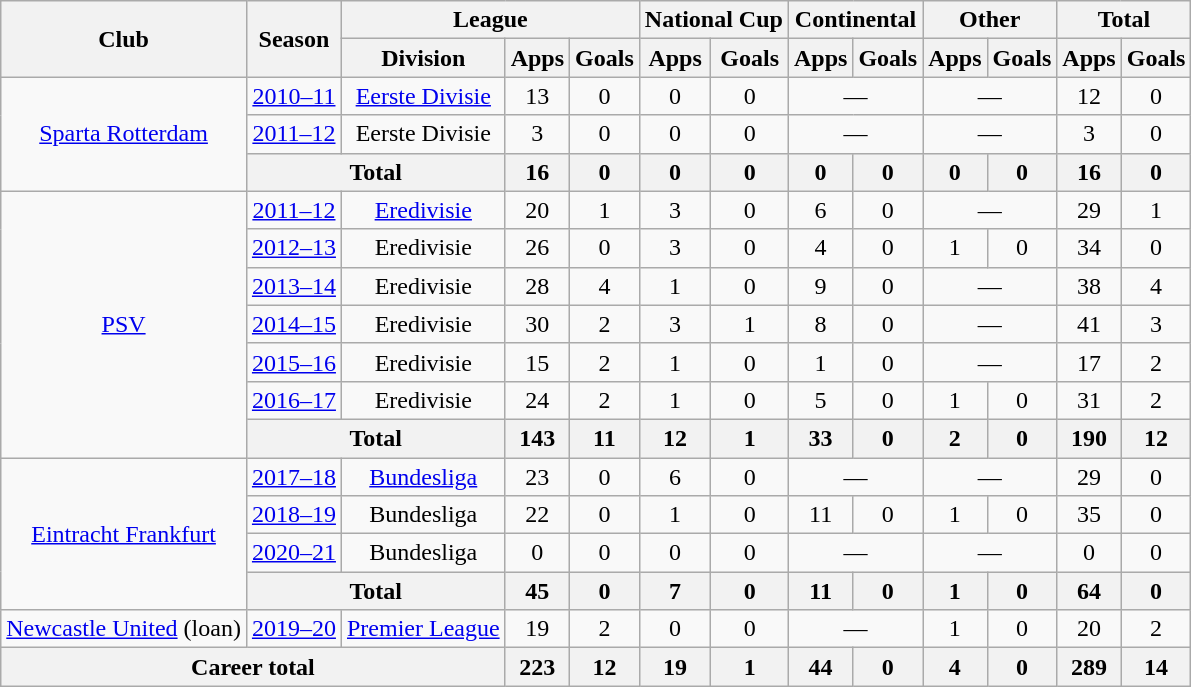<table class="wikitable" style="text-align:center">
<tr>
<th rowspan="2">Club</th>
<th rowspan="2">Season</th>
<th colspan="3">League</th>
<th colspan="2">National Cup</th>
<th colspan="2">Continental</th>
<th colspan="2">Other</th>
<th colspan="2">Total</th>
</tr>
<tr>
<th>Division</th>
<th>Apps</th>
<th>Goals</th>
<th>Apps</th>
<th>Goals</th>
<th>Apps</th>
<th>Goals</th>
<th>Apps</th>
<th>Goals</th>
<th>Apps</th>
<th>Goals</th>
</tr>
<tr>
<td rowspan="3"><a href='#'>Sparta Rotterdam</a></td>
<td><a href='#'>2010–11</a></td>
<td><a href='#'>Eerste Divisie</a></td>
<td>13</td>
<td>0</td>
<td>0</td>
<td>0</td>
<td colspan="2">—</td>
<td colspan="2">—</td>
<td>12</td>
<td>0</td>
</tr>
<tr>
<td><a href='#'>2011–12</a></td>
<td>Eerste Divisie</td>
<td>3</td>
<td>0</td>
<td>0</td>
<td>0</td>
<td colspan="2">—</td>
<td colspan="2">—</td>
<td>3</td>
<td>0</td>
</tr>
<tr>
<th colspan="2">Total</th>
<th>16</th>
<th>0</th>
<th>0</th>
<th>0</th>
<th>0</th>
<th>0</th>
<th>0</th>
<th>0</th>
<th>16</th>
<th>0</th>
</tr>
<tr>
<td rowspan="7"><a href='#'>PSV</a></td>
<td><a href='#'>2011–12</a></td>
<td><a href='#'>Eredivisie</a></td>
<td>20</td>
<td>1</td>
<td>3</td>
<td>0</td>
<td>6</td>
<td>0</td>
<td colspan="2">—</td>
<td>29</td>
<td>1</td>
</tr>
<tr>
<td><a href='#'>2012–13</a></td>
<td>Eredivisie</td>
<td>26</td>
<td>0</td>
<td>3</td>
<td>0</td>
<td>4</td>
<td>0</td>
<td>1</td>
<td>0</td>
<td>34</td>
<td>0</td>
</tr>
<tr>
<td><a href='#'>2013–14</a></td>
<td>Eredivisie</td>
<td>28</td>
<td>4</td>
<td>1</td>
<td>0</td>
<td>9</td>
<td>0</td>
<td colspan="2">—</td>
<td>38</td>
<td>4</td>
</tr>
<tr>
<td><a href='#'>2014–15</a></td>
<td>Eredivisie</td>
<td>30</td>
<td>2</td>
<td>3</td>
<td>1</td>
<td>8</td>
<td>0</td>
<td colspan="2">—</td>
<td>41</td>
<td>3</td>
</tr>
<tr>
<td><a href='#'>2015–16</a></td>
<td>Eredivisie</td>
<td>15</td>
<td>2</td>
<td>1</td>
<td>0</td>
<td>1</td>
<td>0</td>
<td colspan="2">—</td>
<td>17</td>
<td>2</td>
</tr>
<tr>
<td><a href='#'>2016–17</a></td>
<td>Eredivisie</td>
<td>24</td>
<td>2</td>
<td>1</td>
<td>0</td>
<td>5</td>
<td>0</td>
<td>1</td>
<td>0</td>
<td>31</td>
<td>2</td>
</tr>
<tr>
<th colspan="2">Total</th>
<th>143</th>
<th>11</th>
<th>12</th>
<th>1</th>
<th>33</th>
<th>0</th>
<th>2</th>
<th>0</th>
<th>190</th>
<th>12</th>
</tr>
<tr>
<td rowspan="4"><a href='#'>Eintracht Frankfurt</a></td>
<td><a href='#'>2017–18</a></td>
<td><a href='#'>Bundesliga</a></td>
<td>23</td>
<td>0</td>
<td>6</td>
<td>0</td>
<td colspan="2">—</td>
<td colspan="2">—</td>
<td>29</td>
<td>0</td>
</tr>
<tr>
<td><a href='#'>2018–19</a></td>
<td>Bundesliga</td>
<td>22</td>
<td>0</td>
<td>1</td>
<td>0</td>
<td>11</td>
<td>0</td>
<td>1</td>
<td>0</td>
<td>35</td>
<td>0</td>
</tr>
<tr>
<td><a href='#'>2020–21</a></td>
<td>Bundesliga</td>
<td>0</td>
<td>0</td>
<td>0</td>
<td>0</td>
<td colspan="2">—</td>
<td colspan="2">—</td>
<td>0</td>
<td>0</td>
</tr>
<tr>
<th colspan="2">Total</th>
<th>45</th>
<th>0</th>
<th>7</th>
<th>0</th>
<th>11</th>
<th>0</th>
<th>1</th>
<th>0</th>
<th>64</th>
<th>0</th>
</tr>
<tr>
<td><a href='#'>Newcastle United</a> (loan)</td>
<td><a href='#'>2019–20</a></td>
<td><a href='#'>Premier League</a></td>
<td>19</td>
<td>2</td>
<td>0</td>
<td>0</td>
<td colspan="2">—</td>
<td>1</td>
<td>0</td>
<td>20</td>
<td>2</td>
</tr>
<tr>
<th colspan="3">Career total</th>
<th>223</th>
<th>12</th>
<th>19</th>
<th>1</th>
<th>44</th>
<th>0</th>
<th>4</th>
<th>0</th>
<th>289</th>
<th>14</th>
</tr>
</table>
